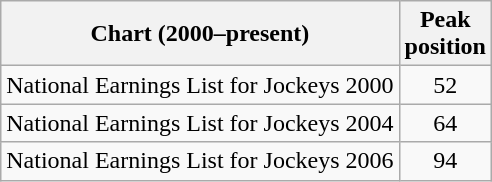<table class="wikitable sortable">
<tr>
<th>Chart (2000–present)</th>
<th>Peak<br>position</th>
</tr>
<tr>
<td>National Earnings List for Jockeys 2000</td>
<td style="text-align:center;">52</td>
</tr>
<tr>
<td>National Earnings List for Jockeys 2004</td>
<td style="text-align:center;">64</td>
</tr>
<tr>
<td>National Earnings List for Jockeys 2006</td>
<td style="text-align:center;">94</td>
</tr>
</table>
